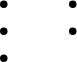<table border="0" cellpadding="2">
<tr valign="top">
<td><br><ul><li> <em></em></li><li></li><li></li></ul></td>
<td><br><ul><li></li><li></li></ul></td>
</tr>
</table>
